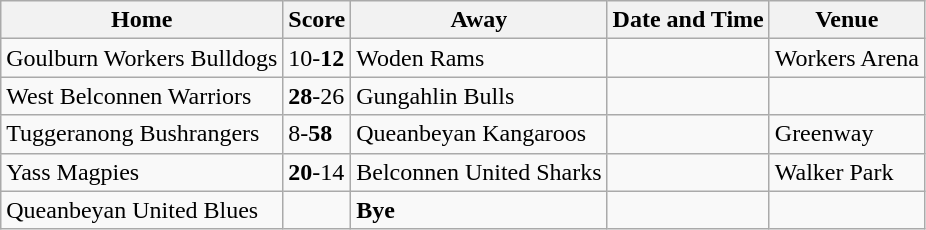<table class="wikitable">
<tr>
<th>Home</th>
<th>Score</th>
<th>Away</th>
<th>Date and Time</th>
<th>Venue</th>
</tr>
<tr>
<td> Goulburn Workers Bulldogs</td>
<td>10-<strong>12</strong></td>
<td> Woden Rams</td>
<td></td>
<td>Workers Arena</td>
</tr>
<tr>
<td> West Belconnen Warriors</td>
<td><strong>28</strong>-26</td>
<td> Gungahlin Bulls</td>
<td></td>
<td></td>
</tr>
<tr>
<td> Tuggeranong Bushrangers</td>
<td>8-<strong>58</strong></td>
<td> Queanbeyan Kangaroos</td>
<td></td>
<td>Greenway</td>
</tr>
<tr>
<td> Yass Magpies</td>
<td><strong>20</strong>-14</td>
<td> Belconnen United Sharks</td>
<td></td>
<td>Walker Park</td>
</tr>
<tr>
<td> Queanbeyan United Blues</td>
<td></td>
<td><strong>Bye</strong></td>
<td></td>
<td></td>
</tr>
</table>
